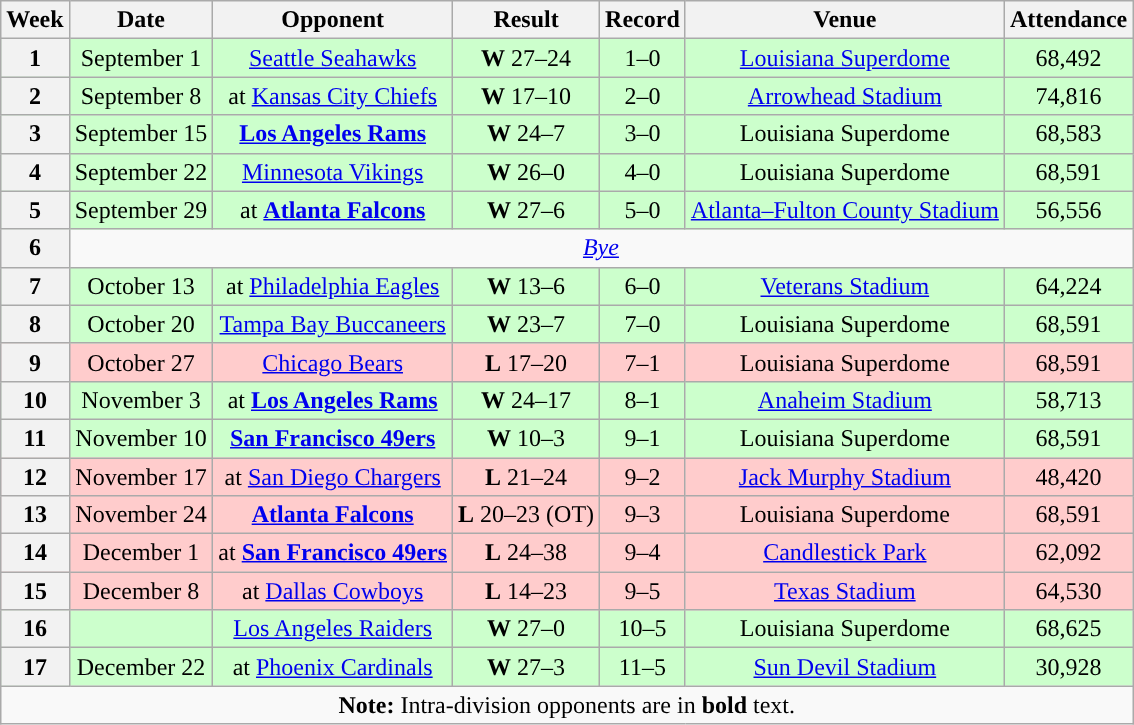<table class="wikitable" style="text-align:center">
<tr>
<th>Week</th>
<th>Date</th>
<th>Opponent</th>
<th>Result</th>
<th>Record</th>
<th>Venue</th>
<th>Attendance</th>
</tr>
<tr style="background:#cfc">
<th>1</th>
<td>September 1</td>
<td><a href='#'>Seattle Seahawks</a></td>
<td><strong>W</strong> 27–24</td>
<td>1–0</td>
<td><a href='#'>Louisiana Superdome</a></td>
<td>68,492</td>
</tr>
<tr style="background:#cfc">
<th>2</th>
<td>September 8</td>
<td>at <a href='#'>Kansas City Chiefs</a></td>
<td><strong>W</strong> 17–10</td>
<td>2–0</td>
<td><a href='#'>Arrowhead Stadium</a></td>
<td>74,816</td>
</tr>
<tr style="background:#cfc">
<th>3</th>
<td>September 15</td>
<td><strong><a href='#'>Los Angeles Rams</a></strong></td>
<td><strong>W</strong> 24–7</td>
<td>3–0</td>
<td>Louisiana Superdome</td>
<td>68,583</td>
</tr>
<tr style="background:#cfc">
<th>4</th>
<td>September 22</td>
<td><a href='#'>Minnesota Vikings</a></td>
<td><strong>W</strong> 26–0</td>
<td>4–0</td>
<td>Louisiana Superdome</td>
<td>68,591</td>
</tr>
<tr style="background:#cfc">
<th>5</th>
<td>September 29</td>
<td>at <strong><a href='#'>Atlanta Falcons</a></strong></td>
<td><strong>W</strong> 27–6</td>
<td>5–0</td>
<td><a href='#'>Atlanta–Fulton County Stadium</a></td>
<td>56,556</td>
</tr>
<tr align="center">
<th>6</th>
<td colspan="6"><em><a href='#'>Bye</a></em></td>
</tr>
<tr style="background:#cfc">
<th>7</th>
<td>October 13</td>
<td>at <a href='#'>Philadelphia Eagles</a></td>
<td><strong>W</strong> 13–6</td>
<td>6–0</td>
<td><a href='#'>Veterans Stadium</a></td>
<td>64,224</td>
</tr>
<tr style="background:#cfc">
<th>8</th>
<td>October 20</td>
<td><a href='#'>Tampa Bay Buccaneers</a></td>
<td><strong>W</strong> 23–7</td>
<td>7–0</td>
<td>Louisiana Superdome</td>
<td>68,591</td>
</tr>
<tr style="background:#fcc">
<th>9</th>
<td>October 27</td>
<td><a href='#'>Chicago Bears</a></td>
<td><strong>L</strong> 17–20</td>
<td>7–1</td>
<td>Louisiana Superdome</td>
<td>68,591</td>
</tr>
<tr style="background:#cfc">
<th>10</th>
<td>November 3</td>
<td>at <strong><a href='#'>Los Angeles Rams</a></strong></td>
<td><strong>W</strong> 24–17</td>
<td>8–1</td>
<td><a href='#'>Anaheim Stadium</a></td>
<td>58,713</td>
</tr>
<tr style="background:#cfc">
<th>11</th>
<td>November 10</td>
<td><strong><a href='#'>San Francisco 49ers</a></strong></td>
<td><strong>W</strong> 10–3</td>
<td>9–1</td>
<td>Louisiana Superdome</td>
<td>68,591</td>
</tr>
<tr style="background:#fcc">
<th>12</th>
<td>November 17</td>
<td>at <a href='#'>San Diego Chargers</a></td>
<td><strong>L</strong> 21–24</td>
<td>9–2</td>
<td><a href='#'>Jack Murphy Stadium</a></td>
<td>48,420</td>
</tr>
<tr style="background:#fcc">
<th>13</th>
<td>November 24</td>
<td><strong><a href='#'>Atlanta Falcons</a></strong></td>
<td><strong>L</strong> 20–23 (OT)</td>
<td>9–3</td>
<td>Louisiana Superdome</td>
<td>68,591</td>
</tr>
<tr style="background:#fcc">
<th>14</th>
<td>December 1</td>
<td>at <strong><a href='#'>San Francisco 49ers</a></strong></td>
<td><strong>L</strong> 24–38</td>
<td>9–4</td>
<td><a href='#'>Candlestick Park</a></td>
<td>62,092</td>
</tr>
<tr style="background:#fcc">
<th>15</th>
<td>December 8</td>
<td>at <a href='#'>Dallas Cowboys</a></td>
<td><strong>L</strong> 14–23</td>
<td>9–5</td>
<td><a href='#'>Texas Stadium</a></td>
<td>64,530</td>
</tr>
<tr style="background:#cfc">
<th>16</th>
<td></td>
<td><a href='#'>Los Angeles Raiders</a></td>
<td><strong>W</strong> 27–0</td>
<td>10–5</td>
<td>Louisiana Superdome</td>
<td>68,625</td>
</tr>
<tr style="background:#cfc">
<th>17</th>
<td>December 22</td>
<td>at <a href='#'>Phoenix Cardinals</a></td>
<td><strong>W</strong> 27–3</td>
<td>11–5</td>
<td><a href='#'>Sun Devil Stadium</a></td>
<td>30,928</td>
</tr>
<tr>
<td colspan="7"><strong>Note:</strong> Intra-division opponents are in <strong>bold</strong> text.</td>
</tr>
</table>
